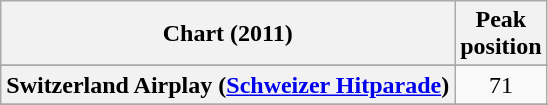<table class="wikitable sortable plainrowheaders" style="text-align:center">
<tr>
<th scope="col">Chart (2011)</th>
<th scope="col">Peak<br>position</th>
</tr>
<tr>
</tr>
<tr>
</tr>
<tr>
</tr>
<tr>
</tr>
<tr>
</tr>
<tr>
</tr>
<tr>
</tr>
<tr>
</tr>
<tr>
<th scope="row">Switzerland Airplay (<a href='#'>Schweizer Hitparade</a>)</th>
<td>71</td>
</tr>
<tr>
</tr>
<tr>
</tr>
<tr>
</tr>
</table>
